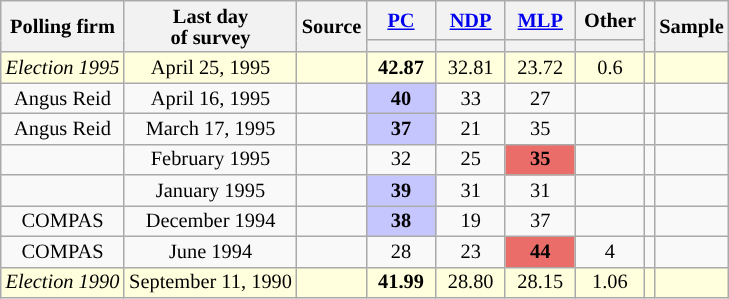<table class="wikitable sortable" style="text-align:center;font-size:85%;line-height:14px;" align="center">
<tr>
<th rowspan="2">Polling firm</th>
<th rowspan="2">Last day <br>of survey</th>
<th rowspan="2">Source</th>
<th class="unsortable" style="width:40px;"><a href='#'>PC</a></th>
<th class="unsortable" style="width:40px;"><a href='#'>NDP</a></th>
<th class="unsortable" style="width:40px;"><a href='#'>MLP</a></th>
<th class="unsortable" style="width:40px;">Other</th>
<th rowspan="2"></th>
<th rowspan="2">Sample</th>
</tr>
<tr style="line-height:5px;">
<th style="background:"></th>
<th style="background:"></th>
<th style="background:"></th>
<th style="background:"></th>
</tr>
<tr>
<td style="background:#ffd;"><em>Election 1995</em></td>
<td style="background:#ffd;">April 25, 1995</td>
<td style="background:#ffd;"></td>
<td style="background:#ffd;"><strong>42.87</strong></td>
<td style="background:#ffd;">32.81</td>
<td style="background:#ffd;">23.72</td>
<td style="background:#ffd;">0.6</td>
<td style="background:#ffd;"></td>
<td style="background:#ffd;"></td>
</tr>
<tr>
<td>Angus Reid</td>
<td>April 16, 1995</td>
<td></td>
<td style="background:#C6C6FF"><strong>40</strong></td>
<td>33</td>
<td>27</td>
<td></td>
<td></td>
<td></td>
</tr>
<tr>
<td>Angus Reid</td>
<td>March 17, 1995</td>
<td></td>
<td style="background:#C6C6FF"><strong>37</strong></td>
<td>21</td>
<td>35</td>
<td></td>
<td></td>
<td></td>
</tr>
<tr>
<td></td>
<td>February 1995</td>
<td></td>
<td>32</td>
<td>25</td>
<td style="background:#EA6D6A"><strong>35</strong></td>
<td></td>
<td></td>
<td></td>
</tr>
<tr>
<td></td>
<td>January 1995</td>
<td></td>
<td style="background:#C6C6FF"><strong>39</strong></td>
<td>31</td>
<td>31</td>
<td></td>
<td></td>
<td></td>
</tr>
<tr>
<td>COMPAS</td>
<td>December 1994</td>
<td></td>
<td style="background:#C6C6FF"><strong>38</strong></td>
<td>19</td>
<td>37</td>
<td></td>
<td></td>
<td></td>
</tr>
<tr>
<td>COMPAS</td>
<td>June 1994</td>
<td></td>
<td>28</td>
<td>23</td>
<td style="background:#EA6D6A"><strong>44</strong></td>
<td>4</td>
<td></td>
<td></td>
</tr>
<tr>
<td style="background:#ffd;"><em>Election 1990</em></td>
<td style="background:#ffd;">September 11, 1990</td>
<td style="background:#ffd;"></td>
<td style="background:#ffd;"><strong>41.99</strong></td>
<td style="background:#ffd;">28.80</td>
<td style="background:#ffd;">28.15</td>
<td style="background:#ffd;">1.06</td>
<td style="background:#ffd;"></td>
<td style="background:#ffd;"></td>
</tr>
</table>
